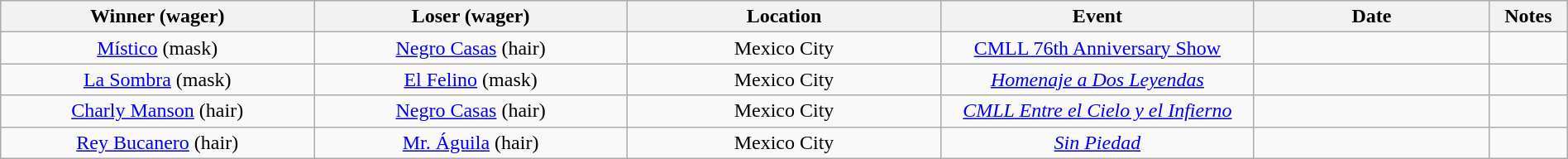<table class="wikitable sortable" width=100%  style="text-align: center">
<tr>
<th width=20% scope="col">Winner (wager)</th>
<th width=20% scope="col">Loser (wager)</th>
<th width=20% scope="col">Location</th>
<th width=20% scope="col">Event</th>
<th width=15% scope="col">Date</th>
<th class="unsortable" width=5% scope="col">Notes</th>
</tr>
<tr>
<td><a href='#'>Místico</a> (mask)</td>
<td><a href='#'>Negro Casas</a> (hair)</td>
<td>Mexico City</td>
<td><a href='#'>CMLL 76th Anniversary Show</a></td>
<td></td>
<td></td>
</tr>
<tr>
<td><a href='#'>La Sombra</a> (mask)</td>
<td><a href='#'>El Felino</a> (mask)</td>
<td>Mexico City</td>
<td><em><a href='#'>Homenaje a Dos Leyendas</a></em></td>
<td></td>
<td></td>
</tr>
<tr>
<td><a href='#'>Charly Manson</a> (hair)</td>
<td><a href='#'>Negro Casas</a> (hair)</td>
<td>Mexico City</td>
<td><em><a href='#'>CMLL Entre el Cielo y el Infierno</a></em></td>
<td></td>
<td></td>
</tr>
<tr>
<td><a href='#'>Rey Bucanero</a> (hair)</td>
<td><a href='#'>Mr. Águila</a> (hair)</td>
<td>Mexico City</td>
<td><em><a href='#'>Sin Piedad</a></em></td>
<td></td>
<td></td>
</tr>
</table>
